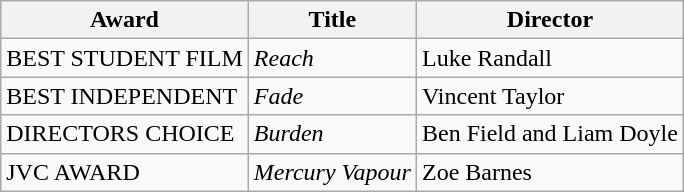<table class="wikitable" border="1">
<tr>
<th>Award</th>
<th>Title</th>
<th>Director</th>
</tr>
<tr>
<td>BEST STUDENT FILM</td>
<td><em>Reach</em></td>
<td>Luke Randall</td>
</tr>
<tr>
<td>BEST INDEPENDENT</td>
<td><em>Fade</em></td>
<td>Vincent Taylor</td>
</tr>
<tr>
<td>DIRECTORS CHOICE</td>
<td><em>Burden</em></td>
<td>Ben Field and Liam Doyle</td>
</tr>
<tr>
<td>JVC AWARD</td>
<td><em>Mercury Vapour</em></td>
<td>Zoe Barnes</td>
</tr>
</table>
